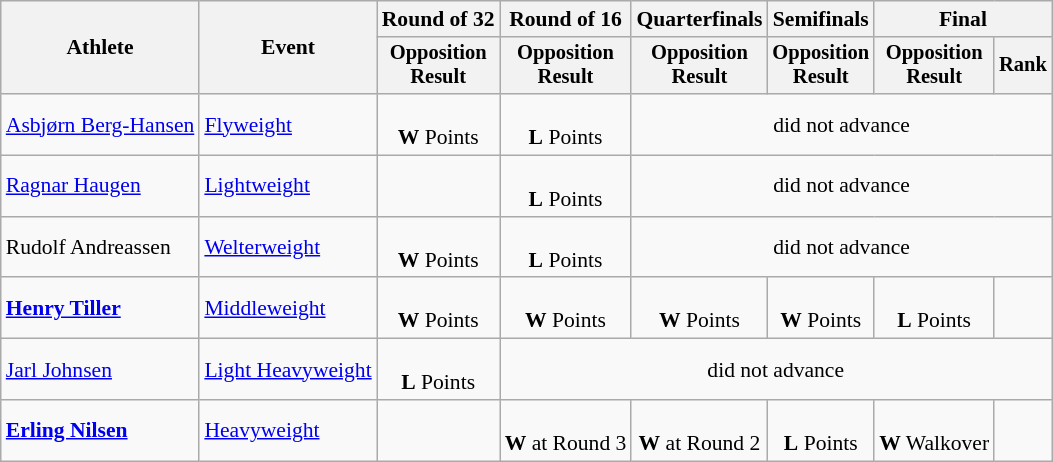<table class="wikitable" style="font-size:90%;">
<tr>
<th rowspan=2>Athlete</th>
<th rowspan=2>Event</th>
<th>Round of 32</th>
<th>Round of 16</th>
<th>Quarterfinals</th>
<th>Semifinals</th>
<th colspan=2>Final</th>
</tr>
<tr style="font-size:95%">
<th>Opposition<br>Result</th>
<th>Opposition<br>Result</th>
<th>Opposition<br>Result</th>
<th>Opposition<br>Result</th>
<th>Opposition<br>Result</th>
<th>Rank</th>
</tr>
<tr align=center>
<td align=left><a href='#'>Asbjørn Berg-Hansen</a></td>
<td align=left><a href='#'>Flyweight</a></td>
<td><br><strong>W</strong> Points</td>
<td><br><strong>L</strong> Points</td>
<td colspan=4>did not advance</td>
</tr>
<tr align=center>
<td align=left><a href='#'>Ragnar Haugen</a></td>
<td align=left><a href='#'>Lightweight</a></td>
<td></td>
<td><br><strong>L</strong> Points</td>
<td colspan=4>did not advance</td>
</tr>
<tr align=center>
<td align=left>Rudolf Andreassen</td>
<td align=left><a href='#'>Welterweight</a></td>
<td><br><strong>W</strong> Points</td>
<td><br><strong>L</strong> Points</td>
<td colspan=4>did not advance</td>
</tr>
<tr align=center>
<td align=left><strong><a href='#'>Henry Tiller</a></strong></td>
<td align=left><a href='#'>Middleweight</a></td>
<td><br><strong>W</strong> Points</td>
<td><br><strong>W</strong> Points</td>
<td><br><strong>W</strong> Points</td>
<td><br><strong>W</strong> Points</td>
<td><br><strong>L</strong> Points</td>
<td></td>
</tr>
<tr align=center>
<td align=left><a href='#'>Jarl Johnsen</a></td>
<td align=left><a href='#'>Light Heavyweight</a></td>
<td><br><strong>L</strong> Points</td>
<td colspan=5>did not advance</td>
</tr>
<tr align=center>
<td align=left><strong><a href='#'>Erling Nilsen</a></strong></td>
<td align=left><a href='#'>Heavyweight</a></td>
<td></td>
<td><br><strong>W</strong>  at Round 3</td>
<td><br><strong>W</strong>  at Round 2</td>
<td><br><strong>L</strong> Points</td>
<td><br><strong>W</strong> Walkover</td>
<td></td>
</tr>
</table>
